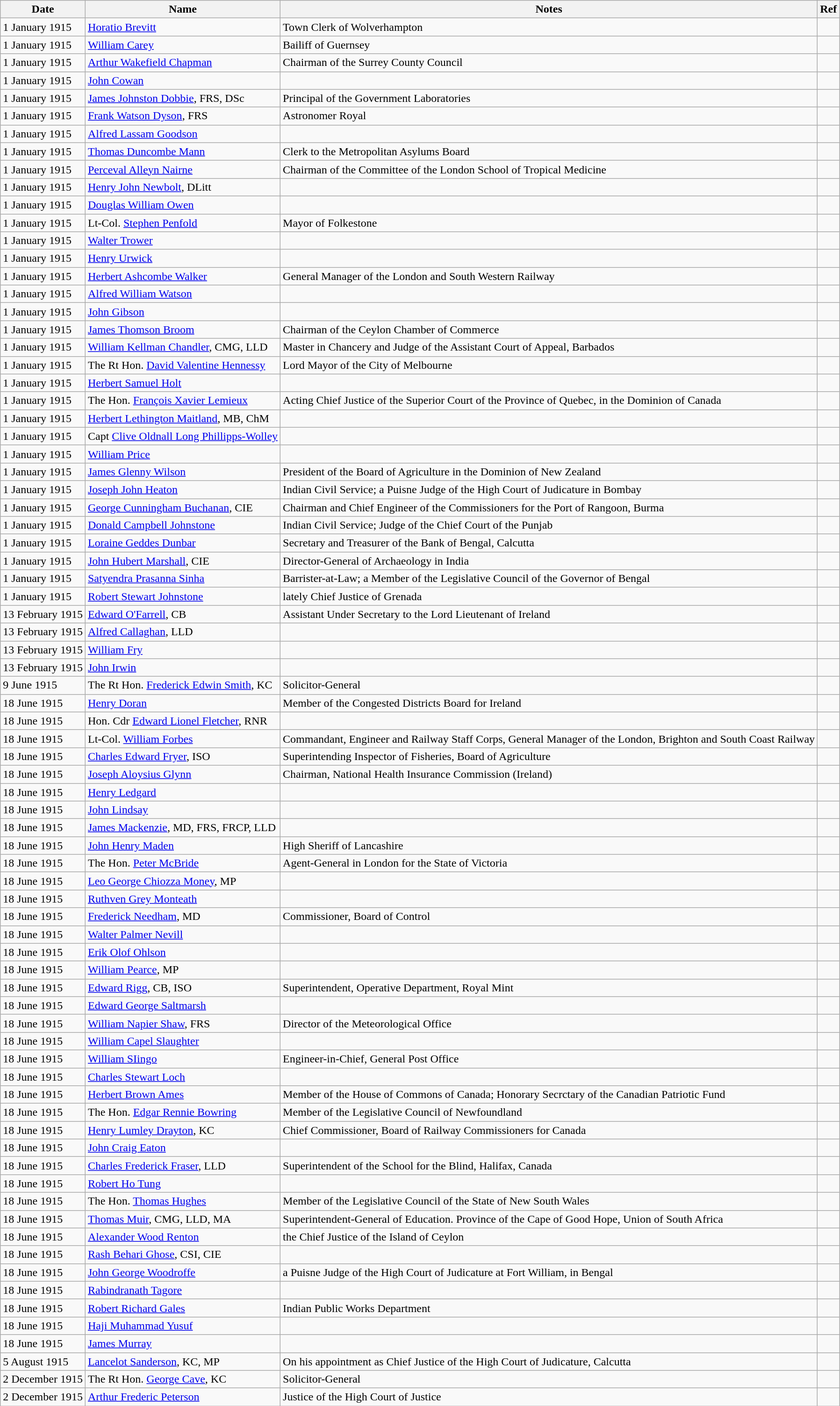<table class="wikitable">
<tr>
<th>Date</th>
<th>Name</th>
<th>Notes</th>
<th>Ref</th>
</tr>
<tr>
<td>1 January 1915</td>
<td><a href='#'>Horatio Brevitt</a></td>
<td>Town Clerk of Wolverhampton</td>
<td></td>
</tr>
<tr>
<td>1 January 1915</td>
<td><a href='#'>William Carey</a></td>
<td>Bailiff of Guernsey</td>
<td></td>
</tr>
<tr>
<td>1 January 1915</td>
<td><a href='#'>Arthur Wakefield Chapman</a></td>
<td>Chairman of the Surrey County Council</td>
<td></td>
</tr>
<tr>
<td>1 January 1915</td>
<td><a href='#'>John Cowan</a></td>
<td></td>
<td></td>
</tr>
<tr>
<td>1 January 1915</td>
<td><a href='#'>James Johnston Dobbie</a>, FRS, DSc</td>
<td>Principal of the Government Laboratories</td>
<td></td>
</tr>
<tr>
<td>1 January 1915</td>
<td><a href='#'>Frank Watson Dyson</a>, FRS</td>
<td>Astronomer Royal</td>
<td></td>
</tr>
<tr>
<td>1 January 1915</td>
<td><a href='#'>Alfred Lassam Goodson</a></td>
<td></td>
<td></td>
</tr>
<tr>
<td>1 January 1915</td>
<td><a href='#'>Thomas Duncombe Mann</a></td>
<td>Clerk to the Metropolitan Asylums Board</td>
<td></td>
</tr>
<tr>
<td>1 January 1915</td>
<td><a href='#'>Perceval Alleyn Nairne</a></td>
<td>Chairman of the Committee of the London School of Tropical Medicine</td>
<td></td>
</tr>
<tr>
<td>1 January 1915</td>
<td><a href='#'>Henry John Newbolt</a>, DLitt</td>
<td></td>
<td></td>
</tr>
<tr>
<td>1 January 1915</td>
<td><a href='#'>Douglas William Owen</a></td>
<td></td>
<td></td>
</tr>
<tr>
<td>1 January 1915</td>
<td>Lt-Col. <a href='#'>Stephen Penfold</a></td>
<td>Mayor of Folkestone</td>
<td></td>
</tr>
<tr>
<td>1 January 1915</td>
<td><a href='#'>Walter Trower</a></td>
<td></td>
<td></td>
</tr>
<tr>
<td>1 January 1915</td>
<td><a href='#'>Henry Urwick</a></td>
<td></td>
<td></td>
</tr>
<tr>
<td>1 January 1915</td>
<td><a href='#'>Herbert Ashcombe Walker</a></td>
<td>General Manager of the London and South Western Railway</td>
<td></td>
</tr>
<tr>
<td>1 January 1915</td>
<td><a href='#'>Alfred William Watson</a></td>
<td></td>
<td></td>
</tr>
<tr>
<td>1 January 1915</td>
<td><a href='#'>John Gibson</a></td>
<td></td>
<td></td>
</tr>
<tr>
<td>1 January 1915</td>
<td><a href='#'>James Thomson Broom</a></td>
<td>Chairman of the Ceylon Chamber of Commerce</td>
<td></td>
</tr>
<tr>
<td>1 January 1915</td>
<td><a href='#'>William Kellman Chandler</a>, CMG, LLD</td>
<td>Master in Chancery and Judge of the Assistant Court of Appeal, Barbados</td>
<td></td>
</tr>
<tr>
<td>1 January 1915</td>
<td>The Rt Hon. <a href='#'>David Valentine Hennessy</a></td>
<td>Lord Mayor of the City of Melbourne</td>
<td></td>
</tr>
<tr>
<td>1 January 1915</td>
<td><a href='#'>Herbert Samuel Holt</a></td>
<td></td>
<td></td>
</tr>
<tr>
<td>1 January 1915</td>
<td>The Hon. <a href='#'>François Xavier Lemieux</a></td>
<td>Acting Chief Justice of the Superior Court of the Province of Quebec, in the Dominion of Canada</td>
<td></td>
</tr>
<tr>
<td>1 January 1915</td>
<td><a href='#'>Herbert Lethington Maitland</a>, MB, ChM</td>
<td></td>
<td></td>
</tr>
<tr>
<td>1 January 1915</td>
<td>Capt <a href='#'>Clive Oldnall Long Phillipps-Wolley</a></td>
<td></td>
<td></td>
</tr>
<tr>
<td>1 January 1915</td>
<td><a href='#'>William Price</a></td>
<td></td>
<td></td>
</tr>
<tr>
<td>1 January 1915</td>
<td><a href='#'>James Glenny Wilson</a></td>
<td>President of the Board of Agriculture in the Dominion of New Zealand</td>
<td></td>
</tr>
<tr>
<td>1 January 1915</td>
<td><a href='#'>Joseph John Heaton</a></td>
<td>Indian Civil Service; a Puisne Judge of the High Court of Judicature in Bombay</td>
<td></td>
</tr>
<tr>
<td>1 January 1915</td>
<td><a href='#'>George Cunningham Buchanan</a>, CIE</td>
<td>Chairman and Chief Engineer of the Commissioners for the Port of Rangoon, Burma</td>
<td></td>
</tr>
<tr>
<td>1 January 1915</td>
<td><a href='#'>Donald Campbell Johnstone</a></td>
<td>Indian Civil Service; Judge of the Chief Court of the Punjab</td>
<td></td>
</tr>
<tr>
<td>1 January 1915</td>
<td><a href='#'>Loraine Geddes Dunbar</a></td>
<td>Secretary and Treasurer of the Bank of Bengal, Calcutta</td>
<td></td>
</tr>
<tr>
<td>1 January 1915</td>
<td><a href='#'>John Hubert Marshall</a>, CIE</td>
<td>Director-General of Archaeology in India</td>
<td></td>
</tr>
<tr>
<td>1 January 1915</td>
<td><a href='#'>Satyendra Prasanna Sinha</a></td>
<td>Barrister-at-Law; a Member of the Legislative Council of the Governor of Bengal</td>
<td></td>
</tr>
<tr>
<td>1 January 1915</td>
<td><a href='#'>Robert Stewart Johnstone</a></td>
<td>lately Chief Justice of Grenada</td>
<td></td>
</tr>
<tr>
<td>13 February 1915</td>
<td><a href='#'>Edward O'Farrell</a>, CB</td>
<td>Assistant Under Secretary to the Lord Lieutenant of Ireland</td>
<td></td>
</tr>
<tr>
<td>13 February 1915</td>
<td><a href='#'>Alfred Callaghan</a>, LLD</td>
<td></td>
<td></td>
</tr>
<tr>
<td>13 February 1915</td>
<td><a href='#'>William Fry</a></td>
<td></td>
<td></td>
</tr>
<tr>
<td>13 February 1915</td>
<td><a href='#'>John Irwin</a></td>
<td></td>
<td></td>
</tr>
<tr>
<td>9 June 1915</td>
<td>The Rt Hon. <a href='#'>Frederick Edwin Smith</a>, KC</td>
<td>Solicitor-General</td>
<td></td>
</tr>
<tr>
<td>18 June 1915</td>
<td><a href='#'>Henry Doran</a></td>
<td>Member of the Congested Districts Board for Ireland</td>
<td></td>
</tr>
<tr>
<td>18 June 1915</td>
<td>Hon. Cdr <a href='#'>Edward Lionel Fletcher</a>, RNR</td>
<td></td>
<td></td>
</tr>
<tr>
<td>18 June 1915</td>
<td>Lt-Col. <a href='#'>William Forbes</a></td>
<td>Commandant, Engineer and Railway Staff Corps, General Manager of the London, Brighton and South Coast Railway</td>
<td></td>
</tr>
<tr>
<td>18 June 1915</td>
<td><a href='#'>Charles Edward Fryer</a>, ISO</td>
<td>Superintending Inspector of Fisheries, Board of Agriculture</td>
<td></td>
</tr>
<tr>
<td>18 June 1915</td>
<td><a href='#'>Joseph Aloysius Glynn</a></td>
<td>Chairman, National Health Insurance Commission (Ireland)</td>
<td></td>
</tr>
<tr>
<td>18 June 1915</td>
<td><a href='#'>Henry Ledgard</a></td>
<td></td>
<td></td>
</tr>
<tr>
<td>18 June 1915</td>
<td><a href='#'>John Lindsay</a></td>
<td></td>
<td></td>
</tr>
<tr>
<td>18 June 1915</td>
<td><a href='#'>James Mackenzie</a>, MD, FRS, FRCP, LLD</td>
<td></td>
<td></td>
</tr>
<tr>
<td>18 June 1915</td>
<td><a href='#'>John Henry Maden</a></td>
<td>High Sheriff of Lancashire</td>
<td></td>
</tr>
<tr>
<td>18 June 1915</td>
<td>The Hon. <a href='#'>Peter McBride</a></td>
<td>Agent-General in London for the State of Victoria</td>
<td></td>
</tr>
<tr>
<td>18 June 1915</td>
<td><a href='#'>Leo George Chiozza Money</a>, MP</td>
<td></td>
<td></td>
</tr>
<tr>
<td>18 June 1915</td>
<td><a href='#'>Ruthven Grey Monteath</a></td>
<td></td>
<td></td>
</tr>
<tr>
<td>18 June 1915</td>
<td><a href='#'>Frederick Needham</a>, MD</td>
<td>Commissioner, Board of Control</td>
<td></td>
</tr>
<tr>
<td>18 June 1915</td>
<td><a href='#'>Walter Palmer Nevill</a></td>
<td></td>
<td></td>
</tr>
<tr>
<td>18 June 1915</td>
<td><a href='#'>Erik Olof Ohlson</a></td>
<td></td>
<td></td>
</tr>
<tr>
<td>18 June 1915</td>
<td><a href='#'>William Pearce</a>, MP</td>
<td></td>
<td></td>
</tr>
<tr>
<td>18 June 1915</td>
<td><a href='#'>Edward Rigg</a>, CB, ISO</td>
<td>Superintendent, Operative Department, Royal Mint</td>
<td></td>
</tr>
<tr>
<td>18 June 1915</td>
<td><a href='#'>Edward George Saltmarsh</a></td>
<td></td>
<td></td>
</tr>
<tr>
<td>18 June 1915</td>
<td><a href='#'>William Napier Shaw</a>, FRS</td>
<td>Director of the Meteorological Office</td>
<td></td>
</tr>
<tr>
<td>18 June 1915</td>
<td><a href='#'>William Capel Slaughter</a></td>
<td></td>
<td></td>
</tr>
<tr>
<td>18 June 1915</td>
<td><a href='#'>William SIingo</a></td>
<td>Engineer-in-Chief, General Post Office</td>
<td></td>
</tr>
<tr>
<td>18 June 1915</td>
<td><a href='#'>Charles Stewart Loch</a></td>
<td></td>
<td></td>
</tr>
<tr>
<td>18 June 1915</td>
<td><a href='#'>Herbert Brown Ames</a></td>
<td>Member of the House of Commons of Canada; Honorary Secrctary of the Canadian Patriotic Fund</td>
<td></td>
</tr>
<tr>
<td>18 June 1915</td>
<td>The Hon. <a href='#'>Edgar Rennie Bowring</a></td>
<td>Member of the Legislative Council of Newfoundland</td>
<td></td>
</tr>
<tr>
<td>18 June 1915</td>
<td><a href='#'>Henry Lumley Drayton</a>, KC</td>
<td>Chief Commissioner, Board of Railway Commissioners for Canada</td>
<td></td>
</tr>
<tr>
<td>18 June 1915</td>
<td><a href='#'>John Craig Eaton</a></td>
<td></td>
<td></td>
</tr>
<tr>
<td>18 June 1915</td>
<td><a href='#'>Charles Frederick Fraser</a>, LLD</td>
<td>Superintendent of the School for the Blind, Halifax, Canada</td>
<td></td>
</tr>
<tr>
<td>18 June 1915</td>
<td><a href='#'>Robert Ho Tung</a></td>
<td></td>
<td></td>
</tr>
<tr>
<td>18 June 1915</td>
<td>The Hon. <a href='#'>Thomas Hughes</a></td>
<td>Member of the Legislative Council of the State of New South Wales</td>
<td></td>
</tr>
<tr>
<td>18 June 1915</td>
<td><a href='#'>Thomas Muir</a>, CMG, LLD, MA</td>
<td>Superintendent-General of Education. Province of the Cape of Good Hope, Union of South Africa</td>
<td></td>
</tr>
<tr>
<td>18 June 1915</td>
<td><a href='#'>Alexander Wood Renton</a></td>
<td>the Chief Justice of the Island of Ceylon</td>
<td></td>
</tr>
<tr>
<td>18 June 1915</td>
<td><a href='#'>Rash Behari Ghose</a>, CSI, CIE</td>
<td></td>
<td></td>
</tr>
<tr>
<td>18 June 1915</td>
<td><a href='#'>John George Woodroffe</a></td>
<td>a Puisne Judge of the High Court of Judicature at Fort William, in Bengal</td>
<td></td>
</tr>
<tr>
<td>18 June 1915</td>
<td><a href='#'>Rabindranath Tagore</a></td>
<td></td>
<td></td>
</tr>
<tr>
<td>18 June 1915</td>
<td><a href='#'>Robert Richard Gales</a></td>
<td>Indian Public Works Department</td>
<td></td>
</tr>
<tr>
<td>18 June 1915</td>
<td><a href='#'>Haji Muhammad Yusuf</a></td>
<td></td>
<td></td>
</tr>
<tr>
<td>18 June 1915</td>
<td><a href='#'>James Murray</a></td>
<td></td>
<td></td>
</tr>
<tr>
<td>5 August 1915</td>
<td><a href='#'>Lancelot Sanderson</a>, KC, MP</td>
<td>On his appointment as Chief Justice of the High Court of Judicature, Calcutta</td>
<td></td>
</tr>
<tr>
<td>2 December 1915</td>
<td>The Rt Hon. <a href='#'>George Cave</a>, KC</td>
<td>Solicitor-General</td>
<td></td>
</tr>
<tr>
<td>2 December 1915</td>
<td><a href='#'>Arthur Frederic Peterson</a></td>
<td>Justice of the High Court of Justice</td>
<td></td>
</tr>
</table>
